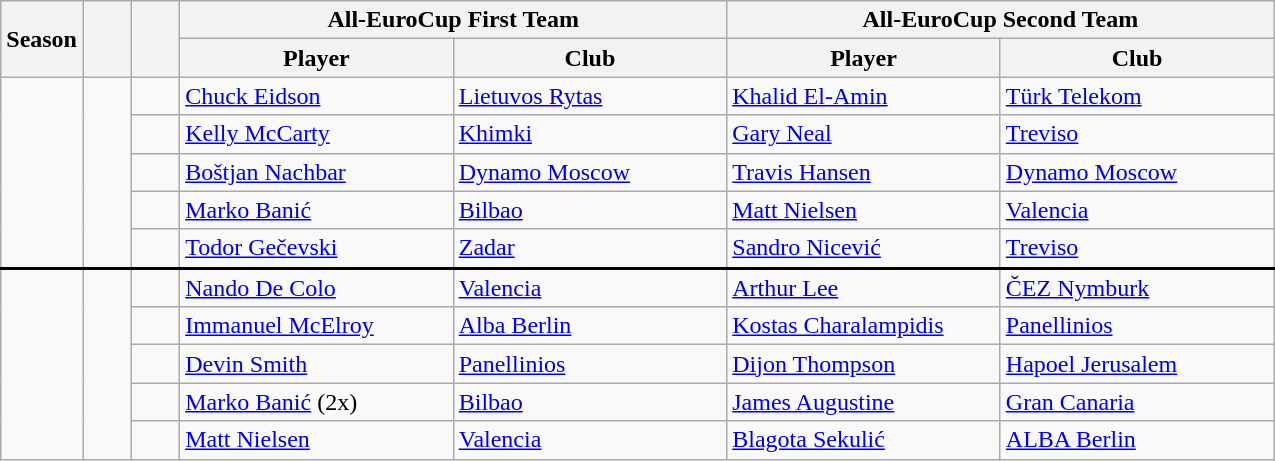<table | class="wikitable sortable">
<tr>
<th width=40 rowspan=2>Season</th>
<th width=25 rowspan=2></th>
<th width=25 rowspan=2></th>
<th width=350 colspan=2>All-EuroCup First Team</th>
<th width=350 colspan=2>All-EuroCup Second Team</th>
</tr>
<tr>
<th width=175>Player</th>
<th width=175>Club</th>
<th width=175>Player</th>
<th width=175>Club</th>
</tr>
<tr>
<td rowspan=5></td>
<td rowspan=5></td>
<td></td>
<td> <a href='#'>Chuck Eidson</a></td>
<td> <a href='#'>Lietuvos Rytas</a></td>
<td> <a href='#'>Khalid El-Amin</a></td>
<td> <a href='#'>Türk Telekom</a></td>
</tr>
<tr>
<td></td>
<td> <a href='#'>Kelly McCarty</a></td>
<td> <a href='#'>Khimki</a></td>
<td> <a href='#'>Gary Neal</a></td>
<td> <a href='#'>Treviso</a></td>
</tr>
<tr>
<td></td>
<td> <a href='#'>Boštjan Nachbar</a></td>
<td> <a href='#'>Dynamo Moscow</a></td>
<td> <a href='#'>Travis Hansen</a></td>
<td> <a href='#'>Dynamo Moscow</a></td>
</tr>
<tr>
<td></td>
<td> <a href='#'>Marko Banić</a></td>
<td> <a href='#'>Bilbao</a></td>
<td> <a href='#'>Matt Nielsen</a></td>
<td> <a href='#'>Valencia</a></td>
</tr>
<tr>
<td></td>
<td> <a href='#'>Todor Gečevski</a></td>
<td> <a href='#'>Zadar</a></td>
<td> <a href='#'>Sandro Nicević</a></td>
<td> <a href='#'>Treviso</a></td>
</tr>
<tr style="border-top:2px solid black">
<td rowspan=5></td>
<td rowspan=5 style="text-align:center;"></td>
<td></td>
<td> <a href='#'>Nando De Colo</a></td>
<td> <a href='#'>Valencia</a></td>
<td> <a href='#'>Arthur Lee</a></td>
<td> <a href='#'>ČEZ Nymburk</a></td>
</tr>
<tr>
<td></td>
<td> <a href='#'>Immanuel McElroy</a></td>
<td> <a href='#'>Alba Berlin</a></td>
<td> <a href='#'>Kostas Charalampidis</a></td>
<td> <a href='#'>Panellinios</a></td>
</tr>
<tr>
<td></td>
<td> <a href='#'>Devin Smith</a></td>
<td> <a href='#'>Panellinios</a></td>
<td> <a href='#'>Dijon Thompson</a></td>
<td> <a href='#'>Hapoel Jerusalem</a></td>
</tr>
<tr>
<td></td>
<td> <a href='#'>Marko Banić</a> (2x)</td>
<td> <a href='#'>Bilbao</a></td>
<td> <a href='#'>James Augustine</a></td>
<td> <a href='#'>Gran Canaria</a></td>
</tr>
<tr>
<td></td>
<td> <a href='#'>Matt Nielsen</a></td>
<td> <a href='#'>Valencia</a></td>
<td> <a href='#'>Blagota Sekulić</a></td>
<td> <a href='#'>ALBA Berlin</a></td>
</tr>
</table>
